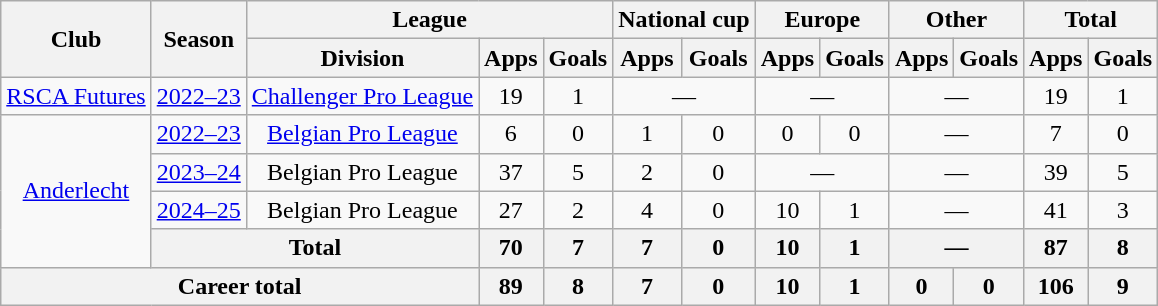<table class=wikitable style=text-align:center>
<tr>
<th rowspan="2">Club</th>
<th rowspan="2">Season</th>
<th colspan="3">League</th>
<th colspan="2">National cup</th>
<th colspan="2">Europe</th>
<th colspan="2">Other</th>
<th colspan="2">Total</th>
</tr>
<tr>
<th>Division</th>
<th>Apps</th>
<th>Goals</th>
<th>Apps</th>
<th>Goals</th>
<th>Apps</th>
<th>Goals</th>
<th>Apps</th>
<th>Goals</th>
<th>Apps</th>
<th>Goals</th>
</tr>
<tr>
<td><a href='#'>RSCA Futures</a></td>
<td><a href='#'>2022–23</a></td>
<td><a href='#'>Challenger Pro League</a></td>
<td>19</td>
<td>1</td>
<td colspan="2">—</td>
<td colspan="2">—</td>
<td colspan="2">—</td>
<td>19</td>
<td>1</td>
</tr>
<tr>
<td rowspan="4"><a href='#'>Anderlecht</a></td>
<td><a href='#'>2022–23</a></td>
<td><a href='#'>Belgian Pro League</a></td>
<td>6</td>
<td>0</td>
<td>1</td>
<td>0</td>
<td>0</td>
<td>0</td>
<td colspan="2">—</td>
<td>7</td>
<td>0</td>
</tr>
<tr>
<td><a href='#'>2023–24</a></td>
<td>Belgian Pro League</td>
<td>37</td>
<td>5</td>
<td>2</td>
<td>0</td>
<td colspan="2">—</td>
<td colspan="2">—</td>
<td>39</td>
<td>5</td>
</tr>
<tr>
<td><a href='#'>2024–25</a></td>
<td>Belgian Pro League</td>
<td>27</td>
<td>2</td>
<td>4</td>
<td>0</td>
<td>10</td>
<td>1</td>
<td colspan="2">—</td>
<td>41</td>
<td>3</td>
</tr>
<tr>
<th colspan="2">Total</th>
<th>70</th>
<th>7</th>
<th>7</th>
<th>0</th>
<th>10</th>
<th>1</th>
<th colspan="2">—</th>
<th>87</th>
<th>8</th>
</tr>
<tr>
<th colspan="3">Career total</th>
<th>89</th>
<th>8</th>
<th>7</th>
<th>0</th>
<th>10</th>
<th>1</th>
<th>0</th>
<th>0</th>
<th>106</th>
<th>9</th>
</tr>
</table>
